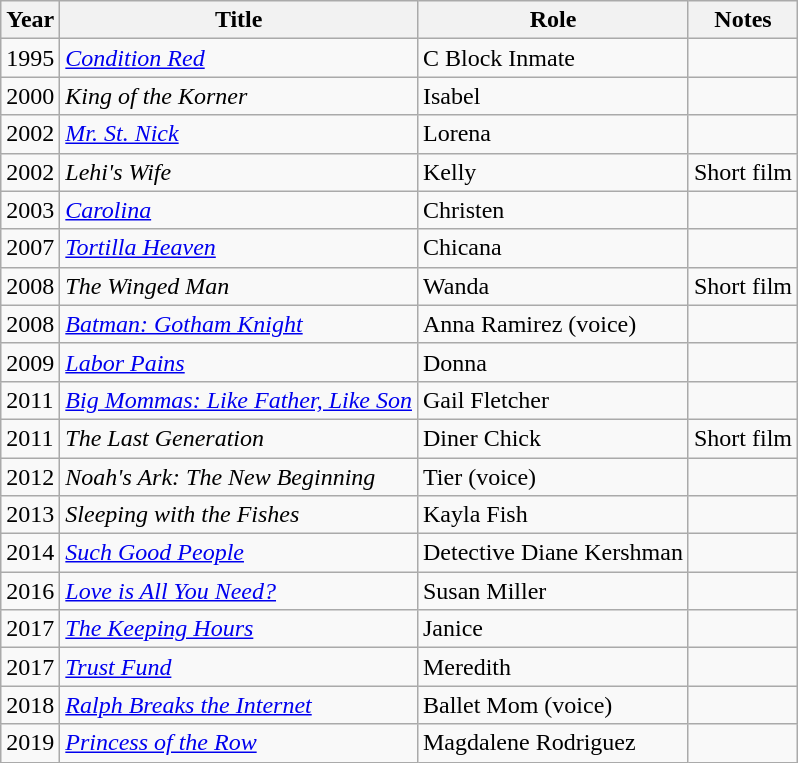<table class="wikitable sortable">
<tr>
<th>Year</th>
<th>Title</th>
<th>Role</th>
<th class="unsortable">Notes</th>
</tr>
<tr>
<td>1995</td>
<td><em><a href='#'>Condition Red</a></em></td>
<td>C Block Inmate</td>
<td></td>
</tr>
<tr>
<td>2000</td>
<td><em>King of the Korner</em></td>
<td>Isabel</td>
<td></td>
</tr>
<tr>
<td>2002</td>
<td><em><a href='#'>Mr. St. Nick</a></em></td>
<td>Lorena</td>
<td></td>
</tr>
<tr>
<td>2002</td>
<td><em>Lehi's Wife</em></td>
<td>Kelly</td>
<td>Short film</td>
</tr>
<tr>
<td>2003</td>
<td><em><a href='#'>Carolina</a></em></td>
<td>Christen</td>
<td></td>
</tr>
<tr>
<td>2007</td>
<td><em><a href='#'>Tortilla Heaven</a></em></td>
<td>Chicana</td>
<td></td>
</tr>
<tr>
<td>2008</td>
<td><em>The Winged Man</em></td>
<td>Wanda</td>
<td>Short film</td>
</tr>
<tr>
<td>2008</td>
<td><em><a href='#'>Batman: Gotham Knight</a></em></td>
<td>Anna Ramirez (voice)</td>
<td></td>
</tr>
<tr>
<td>2009</td>
<td><em><a href='#'>Labor Pains</a></em></td>
<td>Donna</td>
<td></td>
</tr>
<tr>
<td>2011</td>
<td><em><a href='#'>Big Mommas: Like Father, Like Son</a></em></td>
<td>Gail Fletcher</td>
<td></td>
</tr>
<tr>
<td>2011</td>
<td><em>The Last Generation</em></td>
<td>Diner Chick</td>
<td>Short film</td>
</tr>
<tr>
<td>2012</td>
<td><em>Noah's Ark: The New Beginning</em></td>
<td>Tier (voice)</td>
<td></td>
</tr>
<tr>
<td>2013</td>
<td><em>Sleeping with the Fishes</em></td>
<td>Kayla Fish</td>
<td></td>
</tr>
<tr>
<td>2014</td>
<td><em><a href='#'>Such Good People</a></em></td>
<td>Detective Diane Kershman</td>
<td></td>
</tr>
<tr>
<td>2016</td>
<td><em><a href='#'>Love is All You Need?</a></em></td>
<td>Susan Miller</td>
<td></td>
</tr>
<tr>
<td>2017</td>
<td><em><a href='#'>The Keeping Hours</a></em></td>
<td>Janice</td>
<td></td>
</tr>
<tr>
<td>2017</td>
<td><em><a href='#'>Trust Fund</a></em></td>
<td>Meredith</td>
<td></td>
</tr>
<tr>
<td>2018</td>
<td><em><a href='#'>Ralph Breaks the Internet</a></em></td>
<td>Ballet Mom (voice)</td>
<td></td>
</tr>
<tr>
<td>2019</td>
<td><em><a href='#'>Princess of the Row</a></em></td>
<td>Magdalene Rodriguez</td>
<td></td>
</tr>
</table>
